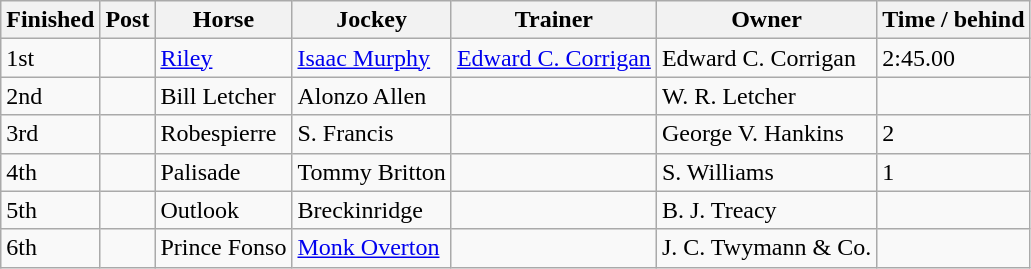<table class="wikitable">
<tr>
<th>Finished</th>
<th>Post</th>
<th>Horse</th>
<th>Jockey</th>
<th>Trainer</th>
<th>Owner</th>
<th>Time / behind</th>
</tr>
<tr>
<td>1st</td>
<td></td>
<td><a href='#'>Riley</a></td>
<td><a href='#'>Isaac Murphy</a></td>
<td><a href='#'>Edward C. Corrigan</a></td>
<td>Edward C. Corrigan</td>
<td>2:45.00</td>
</tr>
<tr>
<td>2nd</td>
<td></td>
<td>Bill Letcher</td>
<td>Alonzo Allen</td>
<td></td>
<td>W. R. Letcher</td>
<td></td>
</tr>
<tr>
<td>3rd</td>
<td></td>
<td>Robespierre</td>
<td>S. Francis</td>
<td></td>
<td>George V. Hankins</td>
<td>2</td>
</tr>
<tr>
<td>4th</td>
<td></td>
<td>Palisade</td>
<td>Tommy Britton</td>
<td></td>
<td>S. Williams</td>
<td>1</td>
</tr>
<tr>
<td>5th</td>
<td></td>
<td>Outlook</td>
<td>Breckinridge</td>
<td></td>
<td>B. J. Treacy</td>
<td></td>
</tr>
<tr>
<td>6th</td>
<td></td>
<td>Prince Fonso</td>
<td><a href='#'>Monk Overton</a></td>
<td></td>
<td>J. C. Twymann & Co.</td>
<td></td>
</tr>
</table>
